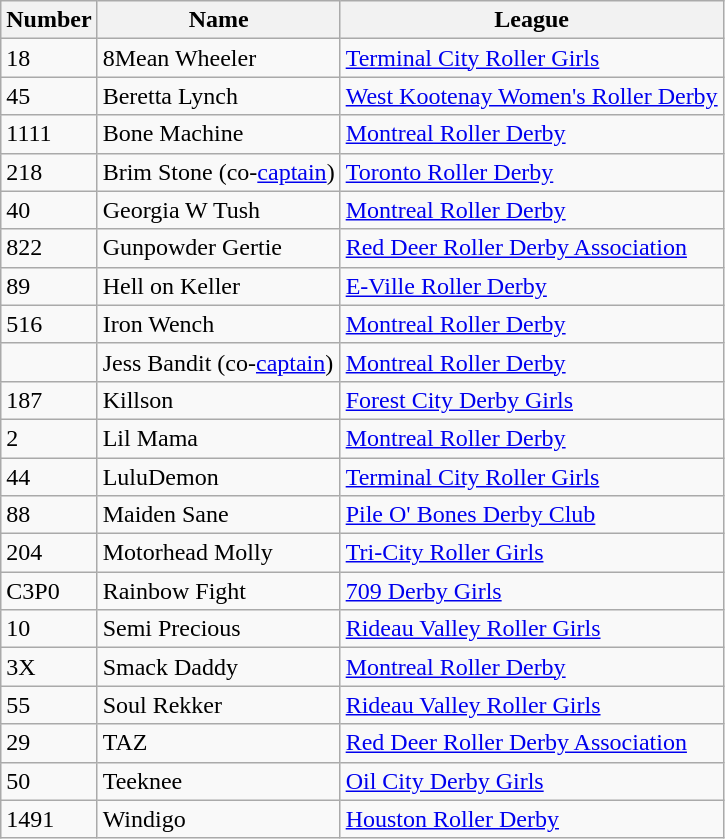<table class="wikitable sortable">
<tr>
<th>Number</th>
<th>Name</th>
<th>League</th>
</tr>
<tr>
<td>18</td>
<td>8Mean Wheeler</td>
<td><a href='#'>Terminal City Roller Girls</a></td>
</tr>
<tr>
<td>45</td>
<td>Beretta Lynch</td>
<td><a href='#'>West Kootenay Women's Roller Derby</a></td>
</tr>
<tr>
<td>1111</td>
<td>Bone Machine</td>
<td><a href='#'>Montreal Roller Derby</a></td>
</tr>
<tr>
<td>218</td>
<td>Brim Stone (co-<a href='#'>captain</a>)</td>
<td><a href='#'>Toronto Roller Derby</a></td>
</tr>
<tr>
<td>40</td>
<td>Georgia W Tush</td>
<td><a href='#'>Montreal Roller Derby</a></td>
</tr>
<tr>
<td>822</td>
<td>Gunpowder Gertie</td>
<td><a href='#'>Red Deer Roller Derby Association</a></td>
</tr>
<tr>
<td>89</td>
<td>Hell on Keller</td>
<td><a href='#'>E-Ville Roller Derby</a></td>
</tr>
<tr>
<td>516</td>
<td>Iron Wench</td>
<td><a href='#'>Montreal Roller Derby</a></td>
</tr>
<tr>
<td></td>
<td>Jess Bandit (co-<a href='#'>captain</a>)</td>
<td><a href='#'>Montreal Roller Derby</a></td>
</tr>
<tr>
<td>187</td>
<td>Killson</td>
<td><a href='#'>Forest City Derby Girls</a></td>
</tr>
<tr>
<td>2</td>
<td>Lil Mama</td>
<td><a href='#'>Montreal Roller Derby</a></td>
</tr>
<tr>
<td>44</td>
<td>LuluDemon</td>
<td><a href='#'>Terminal City Roller Girls</a></td>
</tr>
<tr>
<td>88</td>
<td>Maiden Sane</td>
<td><a href='#'>Pile O' Bones Derby Club</a></td>
</tr>
<tr>
<td>204</td>
<td>Motorhead Molly</td>
<td><a href='#'>Tri-City Roller Girls</a></td>
</tr>
<tr>
<td>C3P0</td>
<td>Rainbow Fight</td>
<td><a href='#'>709 Derby Girls</a></td>
</tr>
<tr>
<td>10</td>
<td>Semi Precious</td>
<td><a href='#'>Rideau Valley Roller Girls</a></td>
</tr>
<tr>
<td>3X</td>
<td>Smack Daddy</td>
<td><a href='#'>Montreal Roller Derby</a></td>
</tr>
<tr>
<td>55</td>
<td>Soul Rekker</td>
<td><a href='#'>Rideau Valley Roller Girls</a></td>
</tr>
<tr>
<td>29</td>
<td>TAZ</td>
<td><a href='#'>Red Deer Roller Derby Association</a></td>
</tr>
<tr>
<td>50</td>
<td>Teeknee</td>
<td><a href='#'>Oil City Derby Girls</a></td>
</tr>
<tr>
<td>1491</td>
<td>Windigo</td>
<td><a href='#'>Houston Roller Derby</a></td>
</tr>
</table>
